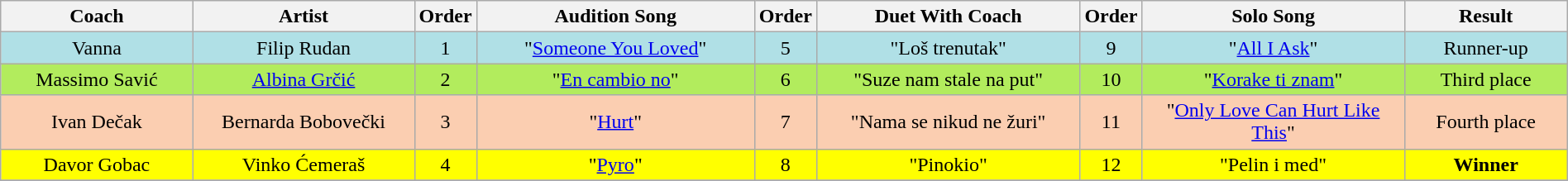<table class="wikitable" style="text-align:center; width:100%;">
<tr>
<th scope="col" width="13%">Coach</th>
<th scope="col" width="15%">Artist</th>
<th scope="col" width="02%">Order</th>
<th scope="col" width="19%">Audition Song</th>
<th scope="col" width="02%">Order</th>
<th scope="col" width="18%">Duet With Coach</th>
<th scope="col" width="02%">Order</th>
<th scope="col" width="18%">Solo Song</th>
<th scope="col" width="11%">Result</th>
</tr>
<tr bgcolor=#b0e0e6>
<td>Vanna</td>
<td>Filip Rudan</td>
<td>1</td>
<td>"<a href='#'>Someone You Loved</a>"</td>
<td>5</td>
<td>"Loš trenutak"</td>
<td>9</td>
<td>"<a href='#'>All I Ask</a>"</td>
<td>Runner-up</td>
</tr>
<tr bgcolor=#B2EC5D>
<td>Massimo Savić</td>
<td><a href='#'>Albina Grčić</a></td>
<td>2</td>
<td>"<a href='#'>En cambio no</a>"</td>
<td>6</td>
<td>"Suze nam stale na put"</td>
<td>10</td>
<td>"<a href='#'>Korake ti znam</a>"</td>
<td>Third place</td>
</tr>
<tr bgcolor=#fbceb1>
<td>Ivan Dečak</td>
<td>Bernarda Bobovečki</td>
<td>3</td>
<td>"<a href='#'>Hurt</a>"</td>
<td>7</td>
<td>"Nama se nikud ne žuri"</td>
<td>11</td>
<td>"<a href='#'>Only Love Can Hurt Like This</a>"</td>
<td>Fourth place</td>
</tr>
<tr bgcolor=yellow>
<td>Davor Gobac</td>
<td>Vinko Ćemeraš</td>
<td>4</td>
<td>"<a href='#'>Pyro</a>"</td>
<td>8</td>
<td>"Pinokio"</td>
<td>12</td>
<td>"Pelin i med"</td>
<td><strong>Winner</strong></td>
</tr>
<tr>
</tr>
</table>
